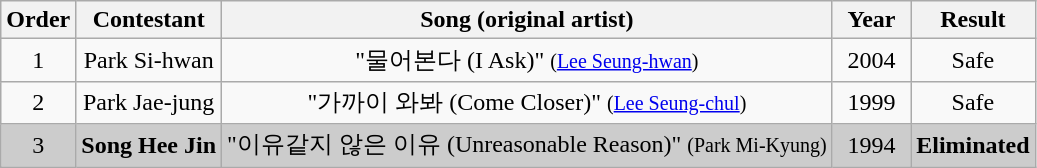<table class="wikitable plainrowheaders" style="text-align:center">
<tr>
<th scope="col">Order</th>
<th scope="col">Contestant</th>
<th scope="col">Song (original artist)</th>
<th scope="col" style="width:45px;">Year</th>
<th scope="col">Result</th>
</tr>
<tr>
<td>1</td>
<td scope="row">Park Si-hwan</td>
<td>"물어본다 (I Ask)" <small>(<a href='#'>Lee Seung-hwan</a>)</small></td>
<td>2004</td>
<td>Safe</td>
</tr>
<tr>
<td>2</td>
<td scope="row">Park Jae-jung</td>
<td>"가까이 와봐 (Come Closer)" <small>(<a href='#'>Lee Seung-chul</a>)</small></td>
<td>1999</td>
<td>Safe</td>
</tr>
<tr style="background:#ccc;">
<td>3</td>
<td scope="row"><strong>Song Hee Jin</strong></td>
<td>"이유같지 않은 이유 (Unreasonable Reason)" <small>(Park Mi-Kyung)</small></td>
<td>1994</td>
<td><strong>Eliminated</strong></td>
</tr>
</table>
